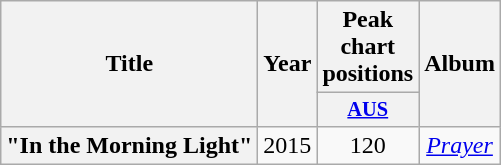<table class="wikitable plainrowheaders" style="text-align:center;">
<tr>
<th rowspan="2" scope="col">Title</th>
<th rowspan="2" scope="col">Year</th>
<th>Peak chart positions</th>
<th rowspan="2">Album</th>
</tr>
<tr>
<th scope="col" style="width:3em;font-size:85%;"><a href='#'>AUS</a><br></th>
</tr>
<tr>
<th scope="row">"In the Morning Light"</th>
<td>2015</td>
<td>120</td>
<td><em><a href='#'>Prayer</a></em></td>
</tr>
</table>
